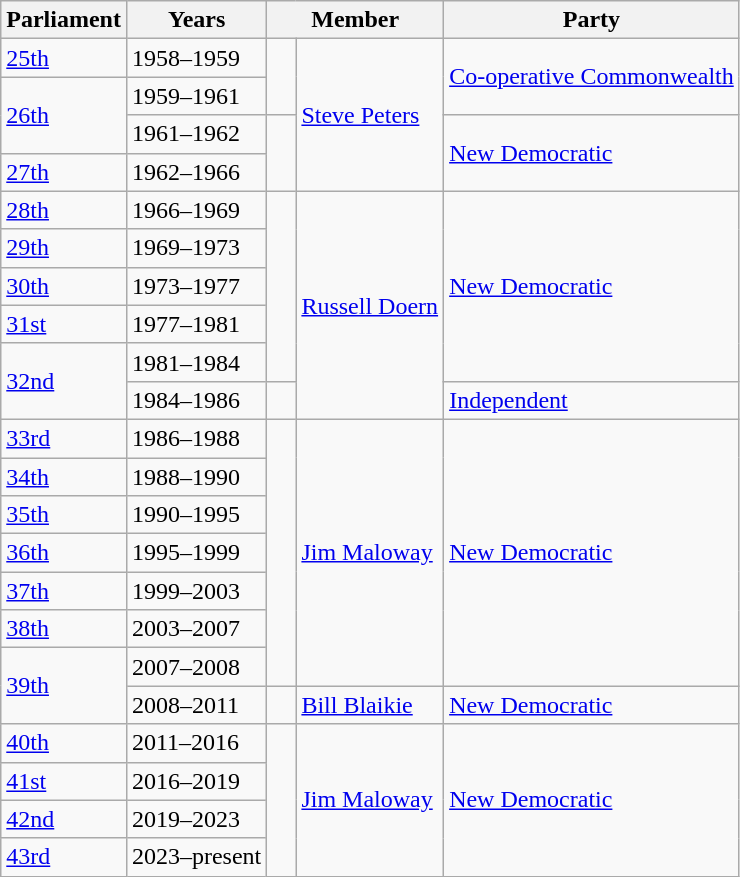<table class="wikitable">
<tr>
<th>Parliament</th>
<th>Years</th>
<th colspan="2">Member</th>
<th>Party<br></th>
</tr>
<tr>
<td><a href='#'>25th</a></td>
<td>1958–1959</td>
<td rowspan="2" >   </td>
<td rowspan="4"><a href='#'>Steve Peters</a></td>
<td rowspan="2"><a href='#'>Co-operative Commonwealth</a></td>
</tr>
<tr>
<td rowspan="2"><a href='#'>26th</a></td>
<td>1959–1961</td>
</tr>
<tr>
<td>1961–1962</td>
<td rowspan="2" >   </td>
<td rowspan="2"><a href='#'>New Democratic</a></td>
</tr>
<tr>
<td><a href='#'>27th</a></td>
<td>1962–1966</td>
</tr>
<tr>
<td><a href='#'>28th</a></td>
<td>1966–1969</td>
<td rowspan="5" >   </td>
<td rowspan="6"><a href='#'>Russell Doern</a></td>
<td rowspan="5"><a href='#'>New Democratic</a></td>
</tr>
<tr>
<td><a href='#'>29th</a></td>
<td>1969–1973</td>
</tr>
<tr>
<td><a href='#'>30th</a></td>
<td>1973–1977</td>
</tr>
<tr>
<td><a href='#'>31st</a></td>
<td>1977–1981</td>
</tr>
<tr>
<td rowspan="2"><a href='#'>32nd</a></td>
<td>1981–1984</td>
</tr>
<tr>
<td>1984–1986</td>
<td rowspan="1" >   </td>
<td rowspan="1"><a href='#'>Independent</a></td>
</tr>
<tr>
<td><a href='#'>33rd</a></td>
<td>1986–1988</td>
<td rowspan="7" >   </td>
<td rowspan="7"><a href='#'>Jim Maloway</a></td>
<td rowspan="7"><a href='#'>New Democratic</a></td>
</tr>
<tr>
<td><a href='#'>34th</a></td>
<td>1988–1990</td>
</tr>
<tr>
<td><a href='#'>35th</a></td>
<td>1990–1995</td>
</tr>
<tr>
<td><a href='#'>36th</a></td>
<td>1995–1999</td>
</tr>
<tr>
<td><a href='#'>37th</a></td>
<td>1999–2003</td>
</tr>
<tr>
<td><a href='#'>38th</a></td>
<td>2003–2007</td>
</tr>
<tr>
<td rowspan="2"><a href='#'>39th</a></td>
<td>2007–2008</td>
</tr>
<tr>
<td>2008–2011</td>
<td rowspan="1" >   </td>
<td rowspan="1"><a href='#'>Bill Blaikie</a></td>
<td rowspan="1"><a href='#'>New Democratic</a></td>
</tr>
<tr>
<td><a href='#'>40th</a></td>
<td>2011–2016</td>
<td rowspan="4" >   </td>
<td rowspan="4"><a href='#'>Jim Maloway</a></td>
<td rowspan="4"><a href='#'>New Democratic</a></td>
</tr>
<tr>
<td><a href='#'>41st</a></td>
<td>2016–2019</td>
</tr>
<tr>
<td><a href='#'>42nd</a></td>
<td>2019–2023</td>
</tr>
<tr>
<td><a href='#'>43rd</a></td>
<td>2023–present</td>
</tr>
</table>
